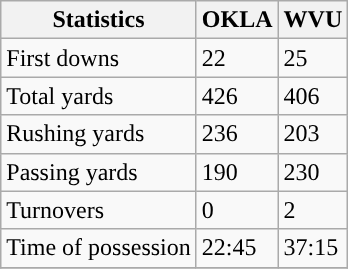<table class="wikitable" style="float: left;">
<tr>
<th>Statistics</th>
<th>OKLA</th>
<th>WVU</th>
</tr>
<tr>
<td>First downs</td>
<td>22</td>
<td>25</td>
</tr>
<tr>
<td>Total yards</td>
<td>426</td>
<td>406</td>
</tr>
<tr>
<td>Rushing yards</td>
<td>236</td>
<td>203</td>
</tr>
<tr>
<td>Passing yards</td>
<td>190</td>
<td>230</td>
</tr>
<tr>
<td>Turnovers</td>
<td>0</td>
<td>2</td>
</tr>
<tr>
<td>Time of possession</td>
<td>22:45</td>
<td>37:15</td>
</tr>
<tr>
</tr>
</table>
